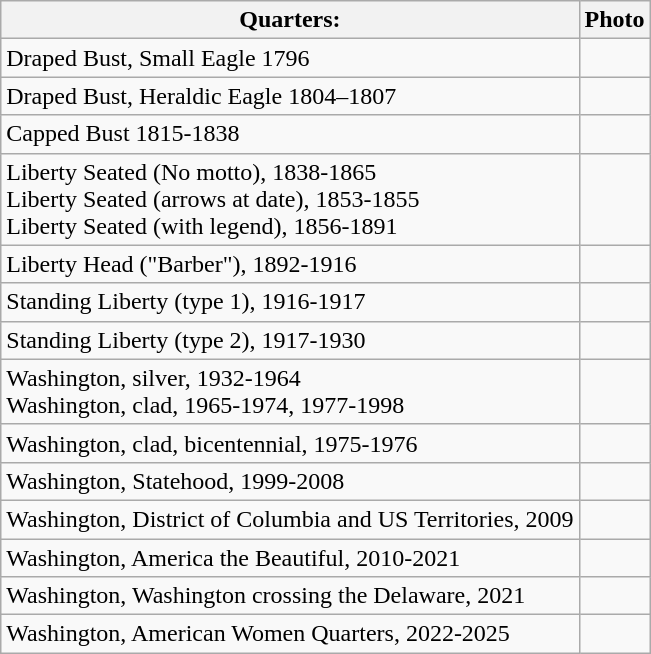<table border="1" class=wikitable>
<tr>
<th>Quarters:</th>
<th>Photo</th>
</tr>
<tr>
<td>Draped Bust, Small Eagle 1796</td>
<td></td>
</tr>
<tr>
<td>Draped Bust, Heraldic Eagle 1804–1807</td>
<td></td>
</tr>
<tr>
<td>Capped Bust 1815-1838</td>
<td></td>
</tr>
<tr>
<td>Liberty Seated (No motto), 1838-1865<br>Liberty Seated (arrows at date), 1853-1855<br>Liberty Seated (with legend), 1856-1891</td>
<td></td>
</tr>
<tr>
<td>Liberty Head ("Barber"), 1892-1916</td>
<td></td>
</tr>
<tr>
<td>Standing Liberty (type 1), 1916-1917</td>
<td></td>
</tr>
<tr>
<td>Standing Liberty (type 2), 1917-1930</td>
<td></td>
</tr>
<tr>
<td>Washington, silver, 1932-1964<br>Washington, clad, 1965-1974, 1977-1998</td>
<td></td>
</tr>
<tr>
<td>Washington, clad, bicentennial, 1975-1976</td>
<td></td>
</tr>
<tr>
<td>Washington, Statehood, 1999-2008</td>
<td></td>
</tr>
<tr>
<td>Washington, District of Columbia and US Territories, 2009</td>
<td></td>
</tr>
<tr>
<td>Washington, America the Beautiful, 2010-2021</td>
<td></td>
</tr>
<tr>
<td>Washington, Washington crossing the Delaware, 2021</td>
<td></td>
</tr>
<tr>
<td>Washington, American Women Quarters, 2022-2025</td>
<td></td>
</tr>
</table>
